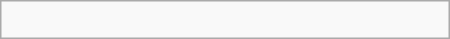<table class="wikitable" border="1" width=300px align="right">
<tr>
<td><br></td>
</tr>
</table>
